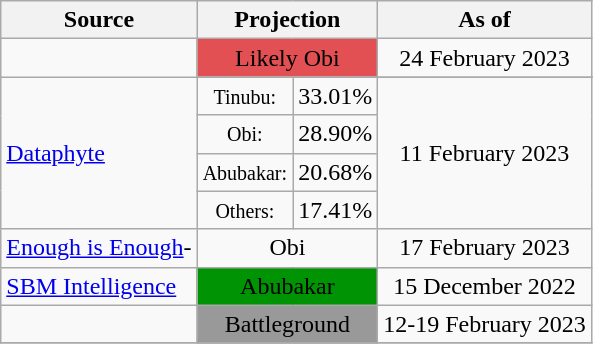<table class="wikitable" style="text-align:center">
<tr>
<th>Source</th>
<th colspan=2>Projection</th>
<th>As of</th>
</tr>
<tr>
<td align="left"></td>
<td colspan=2 bgcolor=#e35053>Likely Obi</td>
<td>24 February 2023</td>
</tr>
<tr>
<td rowspan=5 align="left"><a href='#'>Dataphyte</a></td>
</tr>
<tr>
<td><small>Tinubu:</small></td>
<td>33.01%</td>
<td rowspan=4>11 February 2023</td>
</tr>
<tr>
<td><small>Obi:</small></td>
<td>28.90%</td>
</tr>
<tr>
<td><small>Abubakar:</small></td>
<td>20.68%</td>
</tr>
<tr>
<td><small>Others:</small></td>
<td>17.41%</td>
</tr>
<tr>
<td align="left"><a href='#'>Enough is Enough</a>-<br></td>
<td colspan=2 >Obi</td>
<td>17 February 2023</td>
</tr>
<tr>
<td align="left"><a href='#'>SBM Intelligence</a></td>
<td colspan=2 bgcolor=#009404>Abubakar</td>
<td>15 December 2022</td>
</tr>
<tr>
<td align="left"></td>
<td colspan=2 bgcolor=#999999>Battleground</td>
<td>12-19 February 2023</td>
</tr>
<tr>
</tr>
</table>
